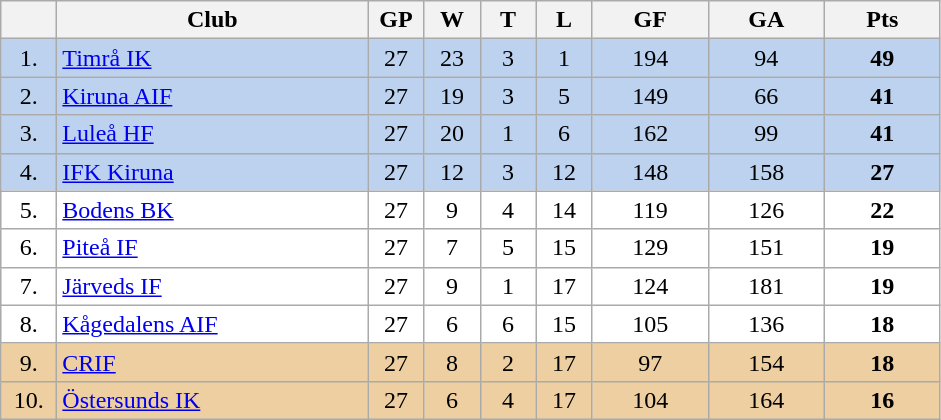<table class="wikitable">
<tr>
<th width="30"></th>
<th width="200">Club</th>
<th width="30">GP</th>
<th width="30">W</th>
<th width="30">T</th>
<th width="30">L</th>
<th width="70">GF</th>
<th width="70">GA</th>
<th width="70">Pts</th>
</tr>
<tr bgcolor="#BCD2EE" align="center">
<td>1.</td>
<td align="left"><a href='#'>Timrå IK</a></td>
<td>27</td>
<td>23</td>
<td>3</td>
<td>1</td>
<td>194</td>
<td>94</td>
<td><strong>49</strong></td>
</tr>
<tr bgcolor="#BCD2EE" align="center">
<td>2.</td>
<td align="left"><a href='#'>Kiruna AIF</a></td>
<td>27</td>
<td>19</td>
<td>3</td>
<td>5</td>
<td>149</td>
<td>66</td>
<td><strong>41</strong></td>
</tr>
<tr bgcolor="#BCD2EE" align="center">
<td>3.</td>
<td align="left"><a href='#'>Luleå HF</a></td>
<td>27</td>
<td>20</td>
<td>1</td>
<td>6</td>
<td>162</td>
<td>99</td>
<td><strong>41</strong></td>
</tr>
<tr bgcolor="#BCD2EE" align="center">
<td>4.</td>
<td align="left"><a href='#'>IFK Kiruna</a></td>
<td>27</td>
<td>12</td>
<td>3</td>
<td>12</td>
<td>148</td>
<td>158</td>
<td><strong>27</strong></td>
</tr>
<tr bgcolor="#FFFFFF" align="center">
<td>5.</td>
<td align="left"><a href='#'>Bodens BK</a></td>
<td>27</td>
<td>9</td>
<td>4</td>
<td>14</td>
<td>119</td>
<td>126</td>
<td><strong>22</strong></td>
</tr>
<tr bgcolor="#FFFFFF" align="center">
<td>6.</td>
<td align="left"><a href='#'>Piteå IF</a></td>
<td>27</td>
<td>7</td>
<td>5</td>
<td>15</td>
<td>129</td>
<td>151</td>
<td><strong>19</strong></td>
</tr>
<tr bgcolor="#FFFFFF" align="center">
<td>7.</td>
<td align="left"><a href='#'>Järveds IF</a></td>
<td>27</td>
<td>9</td>
<td>1</td>
<td>17</td>
<td>124</td>
<td>181</td>
<td><strong>19</strong></td>
</tr>
<tr bgcolor="#FFFFFF" align="center">
<td>8.</td>
<td align="left"><a href='#'>Kågedalens AIF</a></td>
<td>27</td>
<td>6</td>
<td>6</td>
<td>15</td>
<td>105</td>
<td>136</td>
<td><strong>18</strong></td>
</tr>
<tr bgcolor="#EECFA1" align="center">
<td>9.</td>
<td align="left"><a href='#'>CRIF</a></td>
<td>27</td>
<td>8</td>
<td>2</td>
<td>17</td>
<td>97</td>
<td>154</td>
<td><strong>18</strong></td>
</tr>
<tr bgcolor="#EECFA1" align="center">
<td>10.</td>
<td align="left"><a href='#'>Östersunds IK</a></td>
<td>27</td>
<td>6</td>
<td>4</td>
<td>17</td>
<td>104</td>
<td>164</td>
<td><strong>16</strong></td>
</tr>
</table>
